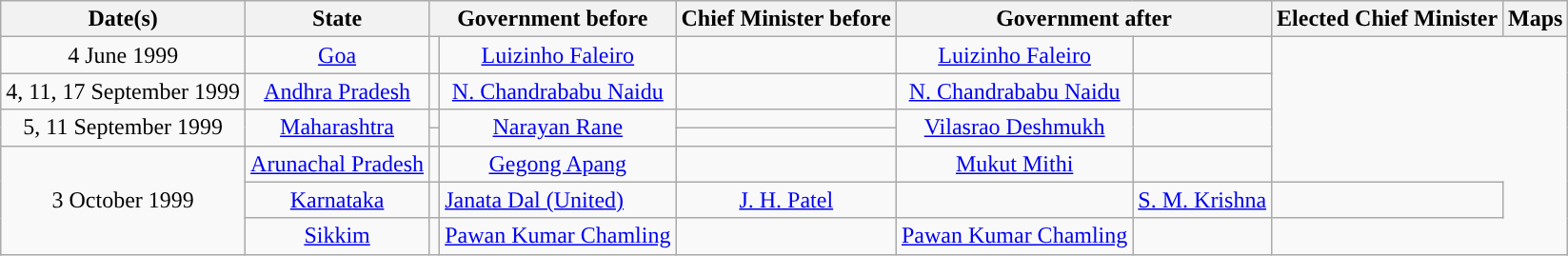<table class="wikitable" style="text-align:center;">
<tr>
<th>Date(s)</th>
<th>State</th>
<th colspan="2">Government before</th>
<th>Chief Minister before</th>
<th colspan="2">Government after</th>
<th>Elected Chief Minister</th>
<th>Maps</th>
</tr>
<tr>
<td>4 June 1999</td>
<td><a href='#'>Goa</a></td>
<td></td>
<td><a href='#'>Luizinho Faleiro</a></td>
<td></td>
<td><a href='#'>Luizinho Faleiro</a></td>
<td></td>
</tr>
<tr>
<td>4, 11, 17 September 1999</td>
<td><a href='#'>Andhra Pradesh</a></td>
<td></td>
<td><a href='#'>N. Chandrababu Naidu</a></td>
<td></td>
<td><a href='#'>N. Chandrababu Naidu</a></td>
<td></td>
</tr>
<tr>
<td rowspan="2">5, 11 September 1999</td>
<td rowspan="2"><a href='#'>Maharashtra</a></td>
<td></td>
<td rowspan="2"><a href='#'>Narayan Rane</a></td>
<td></td>
<td rowspan="2"><a href='#'>Vilasrao Deshmukh</a></td>
<td rowspan="2"></td>
</tr>
<tr>
<td></td>
<td></td>
</tr>
<tr>
<td rowspan="3">3 October 1999</td>
<td><a href='#'>Arunachal Pradesh</a></td>
<td></td>
<td><a href='#'>Gegong Apang</a></td>
<td></td>
<td><a href='#'>Mukut Mithi</a></td>
<td></td>
</tr>
<tr>
<td><a href='#'>Karnataka</a></td>
<td></td>
<td align="left"><a href='#'>Janata Dal (United)</a></td>
<td><a href='#'>J. H. Patel</a></td>
<td></td>
<td><a href='#'>S. M. Krishna</a></td>
<td></td>
</tr>
<tr>
<td><a href='#'>Sikkim</a></td>
<td></td>
<td><a href='#'>Pawan Kumar Chamling</a></td>
<td></td>
<td><a href='#'>Pawan Kumar Chamling</a></td>
<td></td>
</tr>
</table>
